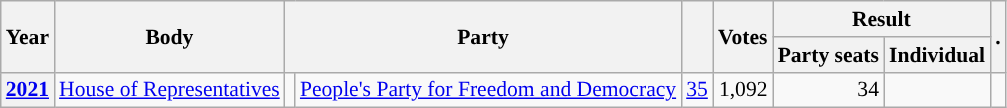<table class="wikitable plainrowheaders sortable" border=2 cellpadding=4 cellspacing=0 style="border: 1px #aaa solid; font-size: 90%; text-align:center;">
<tr>
<th scope="col" rowspan=2>Year</th>
<th scope="col" rowspan=2>Body</th>
<th scope="col" colspan=2 rowspan=2>Party</th>
<th scope="col" rowspan=2></th>
<th scope="col" rowspan=2>Votes</th>
<th scope="colgroup" colspan=2>Result</th>
<th scope="col" rowspan=2 class="unsortable">.</th>
</tr>
<tr>
<th scope="col">Party seats</th>
<th scope="col">Individual</th>
</tr>
<tr>
<th scope="row"><a href='#'>2021</a></th>
<td><a href='#'>House of Representatives</a></td>
<td style="background-color:"></td>
<td><a href='#'>People's Party for Freedom and Democracy</a></td>
<td style=text-align:right><a href='#'>35</a></td>
<td style=text-align:right>1,092</td>
<td style=text-align:right>34</td>
<td></td>
<td></td>
</tr>
</table>
